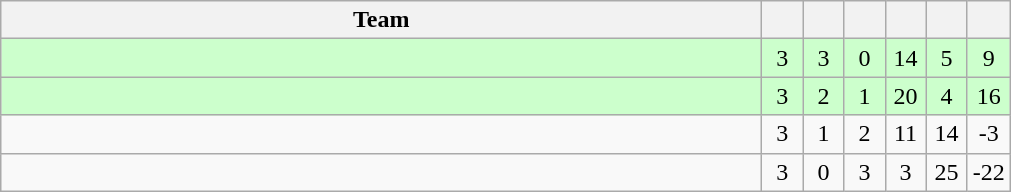<table class=wikitable style="text-align:center">
<tr>
<th width=500>Team</th>
<th width=20></th>
<th width=20></th>
<th width=20></th>
<th width=20></th>
<th width=20></th>
<th width=20></th>
</tr>
<tr bgcolor=ccffcc>
<td style="text-align:left"></td>
<td>3</td>
<td>3</td>
<td>0</td>
<td>14</td>
<td>5</td>
<td>9</td>
</tr>
<tr bgcolor=ccffcc>
<td style="text-align:left"></td>
<td>3</td>
<td>2</td>
<td>1</td>
<td>20</td>
<td>4</td>
<td>16</td>
</tr>
<tr>
<td style="text-align:left"></td>
<td>3</td>
<td>1</td>
<td>2</td>
<td>11</td>
<td>14</td>
<td>-3</td>
</tr>
<tr>
<td style="text-align:left"></td>
<td>3</td>
<td>0</td>
<td>3</td>
<td>3</td>
<td>25</td>
<td>-22</td>
</tr>
</table>
